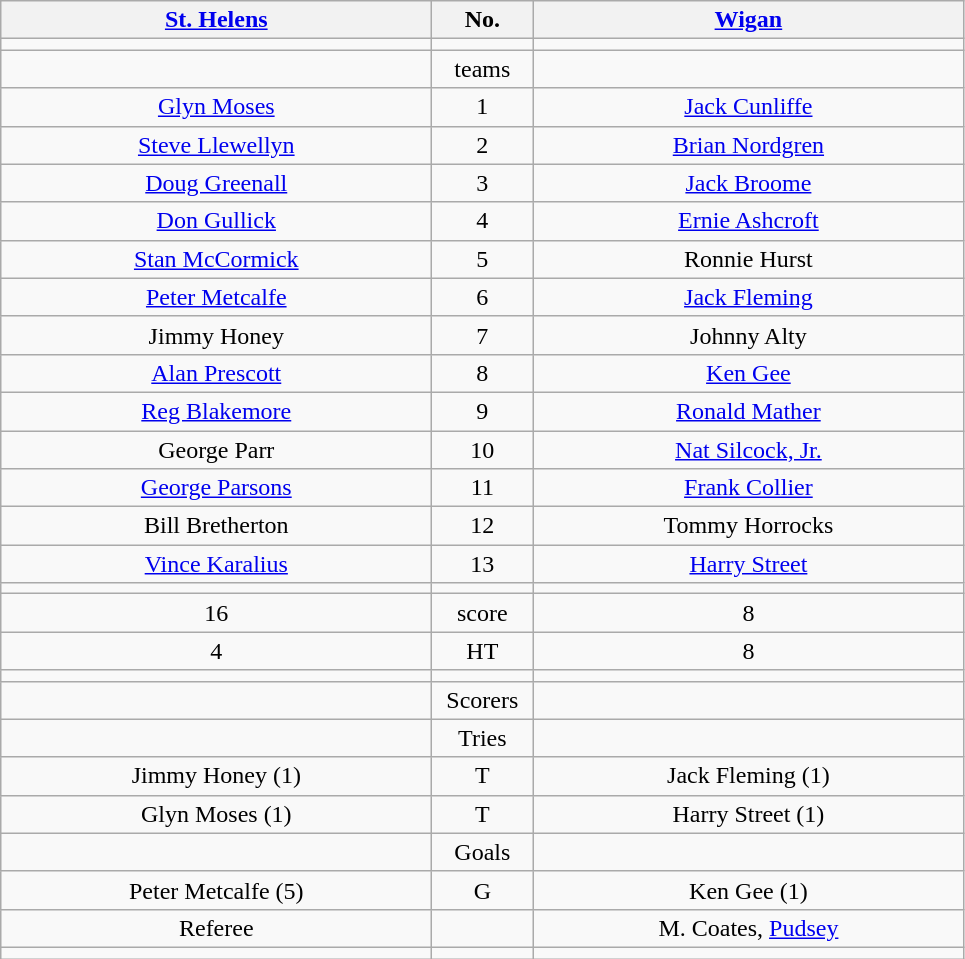<table class="wikitable" style="text-align:center;">
<tr>
<th width=280 abbr="St Helens"><a href='#'>St. Helens</a></th>
<th width=60 abbr="Number">No.</th>
<th width=280 abbr="Wigan"><a href='#'>Wigan</a></th>
</tr>
<tr>
<td></td>
<td></td>
<td></td>
</tr>
<tr>
<td></td>
<td>teams</td>
<td></td>
</tr>
<tr>
<td><a href='#'>Glyn Moses</a></td>
<td>1</td>
<td><a href='#'>Jack Cunliffe</a></td>
</tr>
<tr>
<td><a href='#'>Steve Llewellyn</a></td>
<td>2</td>
<td><a href='#'>Brian Nordgren</a></td>
</tr>
<tr>
<td><a href='#'>Doug Greenall</a></td>
<td>3</td>
<td><a href='#'>Jack Broome</a></td>
</tr>
<tr>
<td><a href='#'>Don Gullick</a></td>
<td>4</td>
<td><a href='#'>Ernie Ashcroft</a></td>
</tr>
<tr>
<td><a href='#'>Stan McCormick</a></td>
<td>5</td>
<td>Ronnie Hurst </td>
</tr>
<tr>
<td><a href='#'>Peter Metcalfe</a></td>
<td>6</td>
<td><a href='#'>Jack Fleming</a></td>
</tr>
<tr>
<td>Jimmy Honey </td>
<td>7</td>
<td>Johnny Alty </td>
</tr>
<tr>
<td><a href='#'>Alan Prescott</a></td>
<td>8</td>
<td><a href='#'>Ken Gee</a></td>
</tr>
<tr>
<td><a href='#'>Reg Blakemore</a></td>
<td>9</td>
<td><a href='#'>Ronald Mather</a></td>
</tr>
<tr>
<td>George Parr </td>
<td>10</td>
<td><a href='#'>Nat Silcock, Jr.</a></td>
</tr>
<tr>
<td><a href='#'>George Parsons</a></td>
<td>11</td>
<td><a href='#'>Frank Collier</a></td>
</tr>
<tr>
<td>Bill Bretherton </td>
<td>12</td>
<td>Tommy Horrocks </td>
</tr>
<tr>
<td><a href='#'>Vince Karalius</a></td>
<td>13</td>
<td><a href='#'>Harry Street</a></td>
</tr>
<tr>
<td></td>
<td></td>
<td></td>
</tr>
<tr>
<td>16</td>
<td>score</td>
<td>8</td>
</tr>
<tr>
<td>4</td>
<td>HT</td>
<td>8</td>
</tr>
<tr>
<td></td>
<td></td>
<td></td>
</tr>
<tr>
<td></td>
<td>Scorers</td>
<td></td>
</tr>
<tr>
<td></td>
<td>Tries</td>
<td></td>
</tr>
<tr>
<td>Jimmy Honey (1)</td>
<td>T</td>
<td>Jack Fleming (1)</td>
</tr>
<tr>
<td>Glyn Moses (1)</td>
<td>T</td>
<td>Harry Street (1)</td>
</tr>
<tr>
<td></td>
<td>Goals</td>
<td></td>
</tr>
<tr>
<td>Peter Metcalfe (5)</td>
<td>G</td>
<td>Ken Gee (1)</td>
</tr>
<tr>
<td>Referee</td>
<td></td>
<td>M. Coates, <a href='#'>Pudsey</a></td>
</tr>
<tr>
<td></td>
<td></td>
<td></td>
</tr>
</table>
